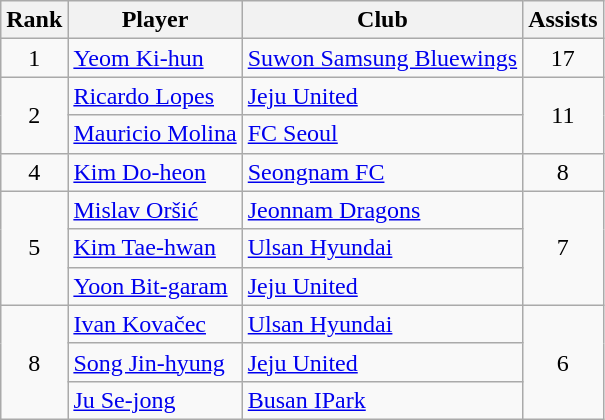<table class="wikitable">
<tr>
<th>Rank</th>
<th>Player</th>
<th>Club</th>
<th>Assists</th>
</tr>
<tr>
<td align="center">1</td>
<td> <a href='#'>Yeom Ki-hun</a></td>
<td><a href='#'>Suwon Samsung Bluewings</a></td>
<td align=center>17</td>
</tr>
<tr>
<td align="center" rowspan=2>2</td>
<td> <a href='#'>Ricardo Lopes</a></td>
<td><a href='#'>Jeju United</a></td>
<td align=center rowspan=2>11</td>
</tr>
<tr>
<td> <a href='#'>Mauricio Molina</a></td>
<td><a href='#'>FC Seoul</a></td>
</tr>
<tr>
<td align="center">4</td>
<td> <a href='#'>Kim Do-heon</a></td>
<td><a href='#'>Seongnam FC</a></td>
<td align=center>8</td>
</tr>
<tr>
<td align="center" rowspan=3>5</td>
<td> <a href='#'>Mislav Oršić</a></td>
<td><a href='#'>Jeonnam Dragons</a></td>
<td align=center rowspan=3>7</td>
</tr>
<tr>
<td> <a href='#'>Kim Tae-hwan</a></td>
<td><a href='#'>Ulsan Hyundai</a></td>
</tr>
<tr>
<td> <a href='#'>Yoon Bit-garam</a></td>
<td><a href='#'>Jeju United</a></td>
</tr>
<tr>
<td align="center" rowspan=3>8</td>
<td> <a href='#'>Ivan Kovačec</a></td>
<td><a href='#'>Ulsan Hyundai</a></td>
<td align=center rowspan=3>6</td>
</tr>
<tr>
<td> <a href='#'>Song Jin-hyung</a></td>
<td><a href='#'>Jeju United</a></td>
</tr>
<tr>
<td> <a href='#'>Ju Se-jong</a></td>
<td><a href='#'>Busan IPark</a></td>
</tr>
</table>
